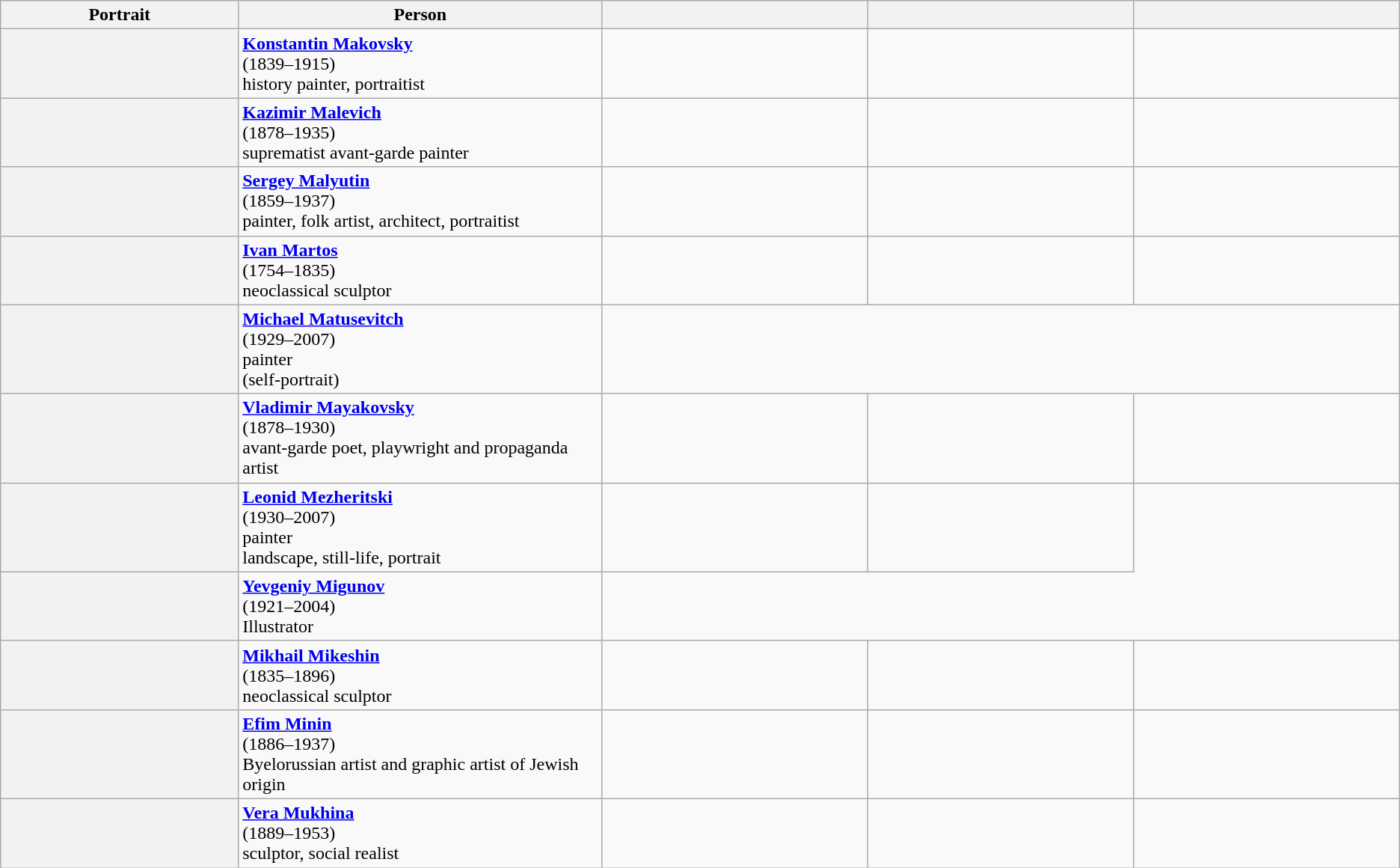<table class="wikitable">
<tr ">
<th scope="col" style="width:17%;">Portrait</th>
<th scope="col" style="width:26%;">Person</th>
<th scope="col" style="width:19%;"></th>
<th scope="col" style="width:19%;"></th>
<th scope="col" style="width:19%;"></th>
</tr>
<tr>
<th scope="row" style="text-align:center;"></th>
<td><strong><a href='#'>Konstantin Makovsky</a></strong><br> (1839–1915)<br>history painter, portraitist<br></td>
<td></td>
<td></td>
<td></td>
</tr>
<tr>
<th scope="row" style="text-align:center;"></th>
<td><strong><a href='#'>Kazimir Malevich</a></strong><br> (1878–1935)<br>suprematist avant-garde painter<br></td>
<td></td>
<td></td>
<td></td>
</tr>
<tr>
<th scope="row" style="text-align:center;"></th>
<td><strong><a href='#'>Sergey Malyutin</a></strong><br>(1859–1937)<br>painter, folk artist, architect, portraitist<br></td>
<td></td>
<td></td>
<td></td>
</tr>
<tr>
<th scope="row" style="text-align:center;"></th>
<td><strong><a href='#'>Ivan Martos</a></strong><br>(1754–1835)<br>neoclassical sculptor<br></td>
<td></td>
<td></td>
<td></td>
</tr>
<tr>
<th scope="row" style="text-align:center;"></th>
<td><strong><a href='#'>Michael Matusevitch</a></strong><br>(1929–2007)<br>painter<br>(self-portrait)</td>
</tr>
<tr>
<th scope="row" style="text-align:center;"></th>
<td><strong><a href='#'>Vladimir Mayakovsky</a></strong><br> (1878–1930)<br> avant-garde poet, playwright and propaganda artist<br></td>
<td></td>
<td></td>
<td></td>
</tr>
<tr>
<th scope="row" style="text-align:center;"></th>
<td><strong><a href='#'>Leonid Mezheritski</a></strong> <br> (1930–2007)<br> painter<br>landscape, still-life, portrait<br> </td>
<td></td>
<td></td>
</tr>
<tr>
<th scope="row" style="text-align:center;"></th>
<td><strong><a href='#'>Yevgeniy Migunov</a></strong><br>(1921–2004)<br>Illustrator</td>
</tr>
<tr>
<th scope="row" style="text-align:center;"></th>
<td><strong><a href='#'>Mikhail Mikeshin</a></strong><br>(1835–1896)<br>neoclassical sculptor<br></td>
<td></td>
<td></td>
<td></td>
</tr>
<tr>
<th scope="row" style="text-align:center;"></th>
<td><strong><a href='#'>Efim Minin</a></strong><br>(1886–1937)<br>Byelorussian artist and graphic artist of Jewish origin<br></td>
<td></td>
<td></td>
<td></td>
</tr>
<tr>
<th scope="row" style="text-align:center;"></th>
<td><strong><a href='#'>Vera Mukhina</a></strong><br>(1889–1953)<br>sculptor, social realist<br></td>
<td></td>
<td></td>
<td></td>
</tr>
</table>
